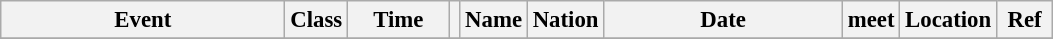<table class="wikitable" style="font-size: 95%;">
<tr>
<th style="width:12em">Event</th>
<th>Class</th>
<th style="width:4em" class="unsortable">Time</th>
<th class="unsortable"></th>
<th>Name</th>
<th>Nation</th>
<th style="width:10em">Date</th>
<th>meet</th>
<th>Location</th>
<th style="width:2em" class="unsortable">Ref</th>
</tr>
<tr>
</tr>
</table>
